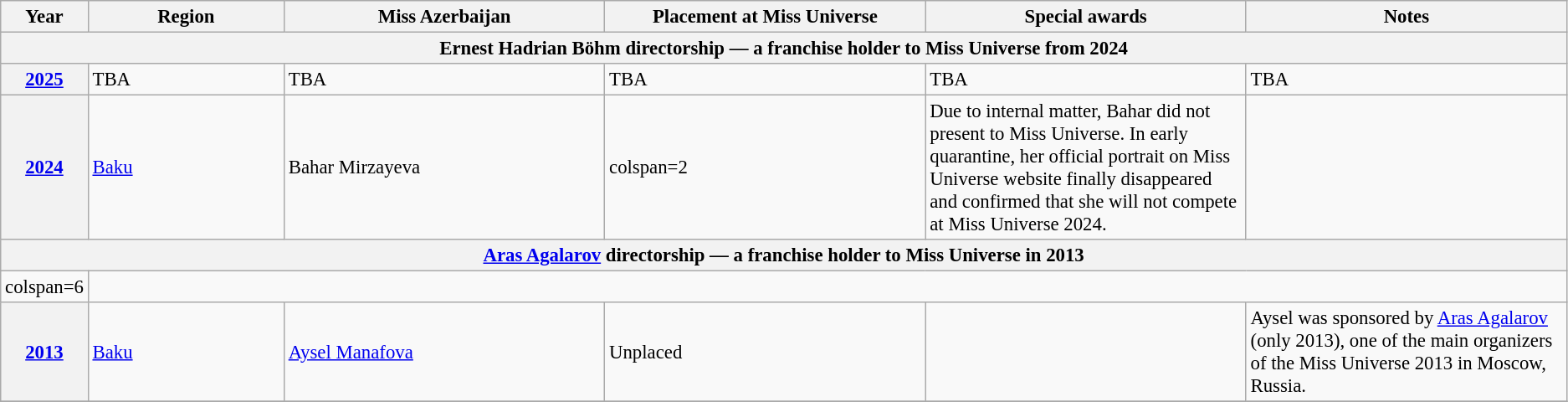<table class="wikitable " style="font-size: 95%;">
<tr>
<th width="60">Year</th>
<th width="150">Region</th>
<th width="250">Miss Azerbaijan</th>
<th width="250">Placement at Miss Universe</th>
<th width="250">Special awards</th>
<th width="250">Notes</th>
</tr>
<tr>
<th colspan="6">Ernest Hadrian Böhm directorship — a franchise holder to Miss Universe from 2024</th>
</tr>
<tr>
<th><a href='#'>2025</a></th>
<td>TBA</td>
<td>TBA</td>
<td>TBA</td>
<td>TBA</td>
<td>TBA</td>
</tr>
<tr>
<th><a href='#'>2024</a></th>
<td><a href='#'>Baku</a></td>
<td>Bahar Mirzayeva</td>
<td>colspan=2 </td>
<td>Due to internal matter, Bahar did not present to Miss Universe. In early quarantine, her official portrait on Miss Universe website finally disappeared and confirmed that she will not compete at Miss Universe 2024.</td>
</tr>
<tr>
<th colspan="6"><a href='#'>Aras Agalarov</a> directorship — a franchise holder to Miss Universe in 2013</th>
</tr>
<tr>
<td>colspan=6 </td>
</tr>
<tr>
<th><a href='#'>2013</a></th>
<td><a href='#'>Baku</a></td>
<td><a href='#'>Aysel Manafova</a></td>
<td>Unplaced</td>
<td></td>
<td>Aysel was sponsored by <a href='#'>Aras Agalarov</a> (only 2013), one of the main organizers of the Miss Universe 2013 in Moscow, Russia.</td>
</tr>
<tr>
</tr>
</table>
